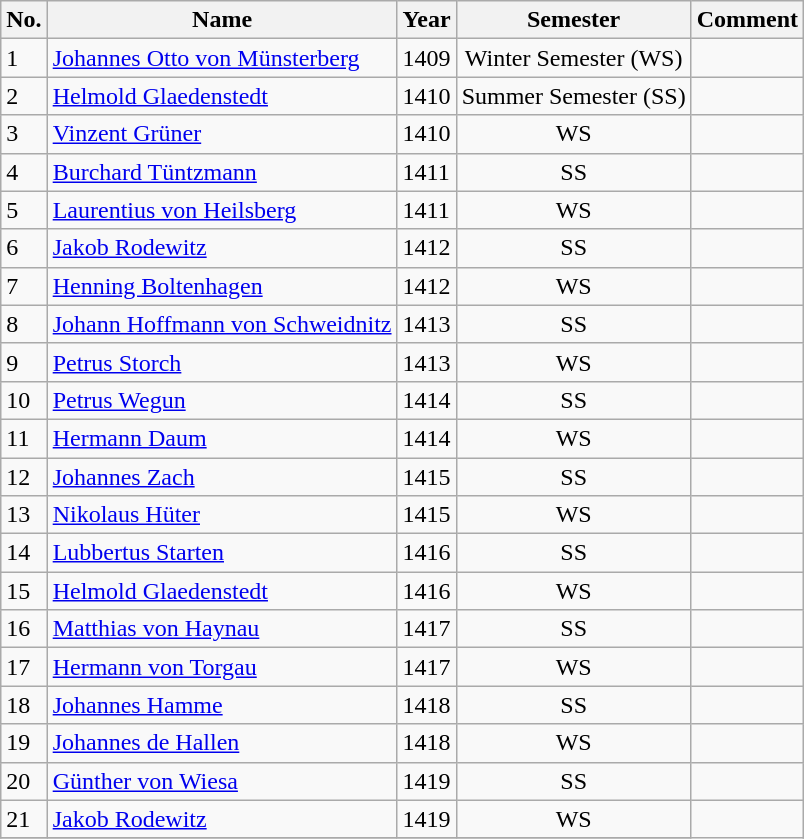<table class="wikitable">
<tr>
<th bgcolor="silver">No.</th>
<th bgcolor="silver">Name</th>
<th bgcolor="silver">Year</th>
<th bgcolor="silver">Semester</th>
<th bgcolor="silver">Comment</th>
</tr>
<tr>
<td>1</td>
<td><a href='#'>Johannes Otto von Münsterberg</a></td>
<td>1409</td>
<td align="center">Winter Semester (WS)</td>
<td></td>
</tr>
<tr>
<td>2</td>
<td><a href='#'>Helmold Glaedenstedt</a></td>
<td>1410</td>
<td align="center">Summer Semester (SS)</td>
<td></td>
</tr>
<tr>
<td>3</td>
<td><a href='#'>Vinzent Grüner</a></td>
<td>1410</td>
<td align="center">WS</td>
<td></td>
</tr>
<tr>
<td>4</td>
<td><a href='#'>Burchard Tüntzmann</a></td>
<td>1411</td>
<td align="center">SS</td>
<td></td>
</tr>
<tr>
<td>5</td>
<td><a href='#'>Laurentius von Heilsberg</a></td>
<td>1411</td>
<td align="center">WS</td>
<td></td>
</tr>
<tr>
<td>6</td>
<td><a href='#'>Jakob Rodewitz</a></td>
<td>1412</td>
<td align="center">SS</td>
<td></td>
</tr>
<tr>
<td>7</td>
<td><a href='#'>Henning Boltenhagen</a></td>
<td>1412</td>
<td align="center">WS</td>
<td></td>
</tr>
<tr>
<td>8</td>
<td><a href='#'>Johann Hoffmann von Schweidnitz</a></td>
<td>1413</td>
<td align="center">SS</td>
<td></td>
</tr>
<tr>
<td>9</td>
<td><a href='#'>Petrus Storch</a></td>
<td>1413</td>
<td align="center">WS</td>
<td></td>
</tr>
<tr>
<td>10</td>
<td><a href='#'>Petrus Wegun</a></td>
<td>1414</td>
<td align="center">SS</td>
<td></td>
</tr>
<tr>
<td>11</td>
<td><a href='#'>Hermann Daum</a></td>
<td>1414</td>
<td align="center">WS</td>
<td></td>
</tr>
<tr>
<td>12</td>
<td><a href='#'>Johannes Zach</a></td>
<td>1415</td>
<td align="center">SS</td>
<td></td>
</tr>
<tr>
<td>13</td>
<td><a href='#'>Nikolaus Hüter</a></td>
<td>1415</td>
<td align="center">WS</td>
<td></td>
</tr>
<tr>
<td>14</td>
<td><a href='#'>Lubbertus Starten</a></td>
<td>1416</td>
<td align="center">SS</td>
<td></td>
</tr>
<tr>
<td>15</td>
<td><a href='#'>Helmold Glaedenstedt</a></td>
<td>1416</td>
<td align="center">WS</td>
<td></td>
</tr>
<tr>
<td>16</td>
<td><a href='#'>Matthias von Haynau</a></td>
<td>1417</td>
<td align="center">SS</td>
<td></td>
</tr>
<tr>
<td>17</td>
<td><a href='#'>Hermann von Torgau</a></td>
<td>1417</td>
<td align="center">WS</td>
<td></td>
</tr>
<tr>
<td>18</td>
<td><a href='#'>Johannes Hamme</a></td>
<td>1418</td>
<td align="center">SS</td>
<td></td>
</tr>
<tr>
<td>19</td>
<td><a href='#'>Johannes de Hallen</a></td>
<td>1418</td>
<td align="center">WS</td>
<td></td>
</tr>
<tr>
<td>20</td>
<td><a href='#'>Günther von Wiesa</a></td>
<td>1419</td>
<td align="center">SS</td>
<td></td>
</tr>
<tr>
<td>21</td>
<td><a href='#'>Jakob Rodewitz</a></td>
<td>1419</td>
<td align="center">WS</td>
</tr>
<tr>
</tr>
</table>
